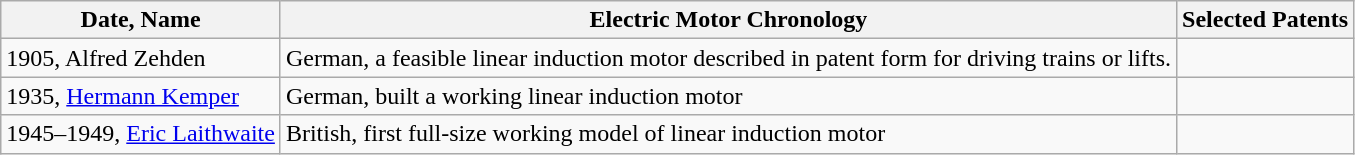<table class="wikitable sortable">
<tr>
<th>Date, Name</th>
<th>Electric Motor Chronology</th>
<th>Selected Patents</th>
</tr>
<tr>
<td>1905, Alfred Zehden</td>
<td>German, a feasible linear induction motor described in patent form for driving trains or lifts.</td>
<td></td>
</tr>
<tr>
<td>1935, <a href='#'>Hermann Kemper</a></td>
<td>German, built a working linear induction motor</td>
<td></td>
</tr>
<tr>
<td>1945–1949, <a href='#'>Eric Laithwaite</a></td>
<td>British, first full-size working model of linear induction motor</td>
<td></td>
</tr>
</table>
